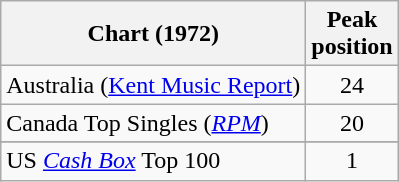<table class="wikitable sortable">
<tr>
<th>Chart (1972)</th>
<th>Peak<br>position</th>
</tr>
<tr>
<td>Australia (<a href='#'>Kent Music Report</a>)</td>
<td style="text-align:center;">24</td>
</tr>
<tr>
<td>Canada Top Singles (<em><a href='#'>RPM</a></em>)</td>
<td style="text-align:center;">20</td>
</tr>
<tr>
</tr>
<tr>
</tr>
<tr>
</tr>
<tr>
</tr>
<tr>
<td>US <a href='#'><em>Cash Box</em></a> Top 100</td>
<td align="center">1</td>
</tr>
</table>
